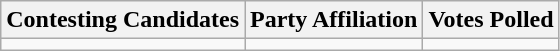<table class="wikitable sortable">
<tr>
<th>Contesting Candidates</th>
<th>Party Affiliation</th>
<th>Votes Polled</th>
</tr>
<tr>
<td></td>
<td></td>
<td></td>
</tr>
</table>
